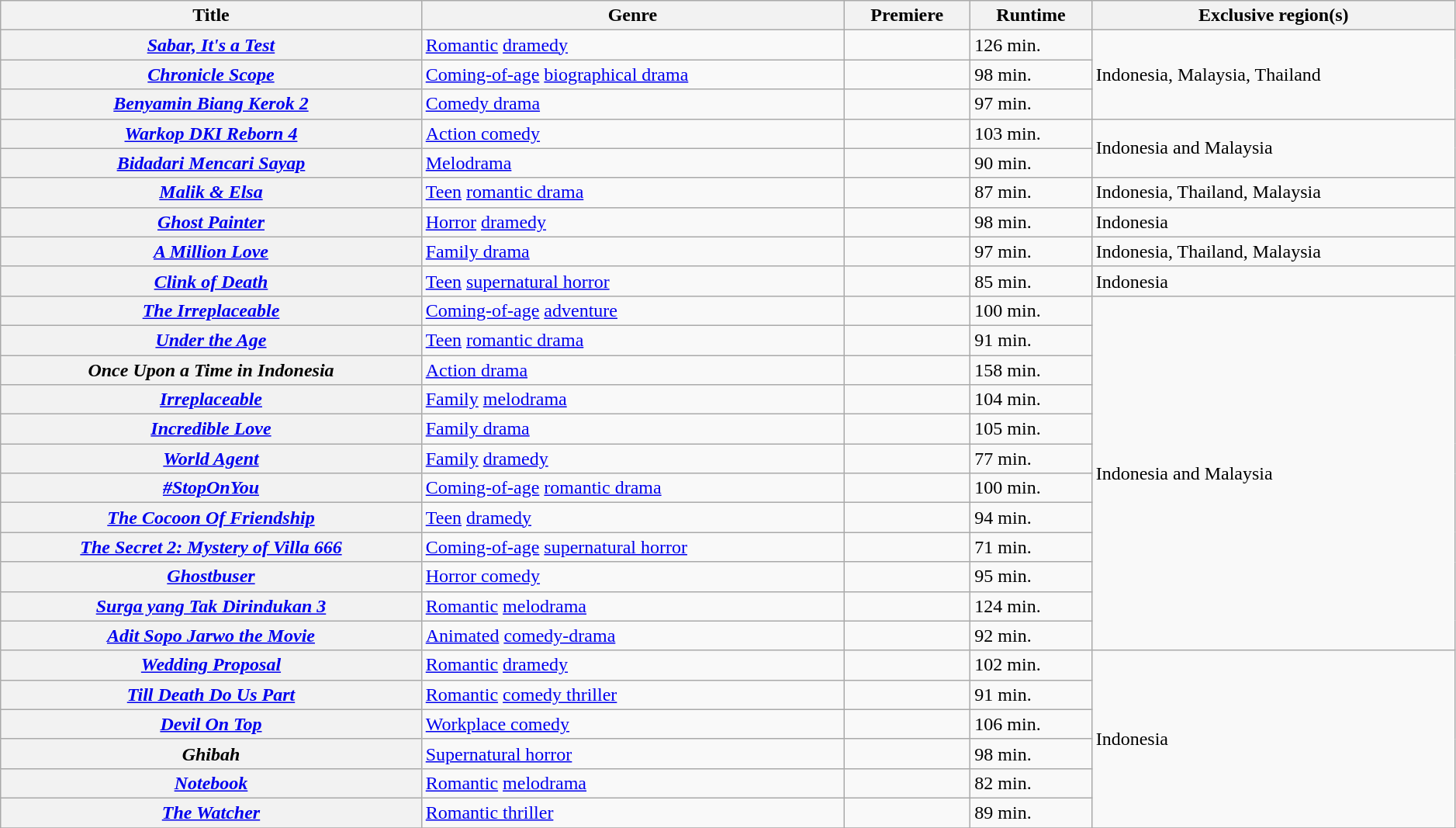<table class="wikitable plainrowheaders sortable" style="width:99%;">
<tr>
<th>Title</th>
<th>Genre</th>
<th>Premiere</th>
<th>Runtime</th>
<th>Exclusive region(s)</th>
</tr>
<tr>
<th scope="row"><em><a href='#'>Sabar, It's a Test</a></em></th>
<td><a href='#'>Romantic</a> <a href='#'>dramedy</a></td>
<td></td>
<td>126 min.</td>
<td rowspan="3">Indonesia, Malaysia, Thailand</td>
</tr>
<tr>
<th scope="row"><em><a href='#'>Chronicle Scope</a></em></th>
<td><a href='#'>Coming-of-age</a> <a href='#'>biographical drama</a></td>
<td></td>
<td>98 min.</td>
</tr>
<tr>
<th scope="row"><em><a href='#'>Benyamin Biang Kerok 2</a></em></th>
<td><a href='#'>Comedy drama</a></td>
<td></td>
<td>97 min.</td>
</tr>
<tr>
<th scope="row"><em><a href='#'>Warkop DKI Reborn 4</a></em></th>
<td><a href='#'>Action comedy</a></td>
<td></td>
<td>103 min.</td>
<td rowspan="2">Indonesia and Malaysia</td>
</tr>
<tr>
<th scope="row"><em><a href='#'>Bidadari Mencari Sayap</a></em></th>
<td><a href='#'>Melodrama</a></td>
<td></td>
<td>90 min.</td>
</tr>
<tr>
<th scope="row"><em><a href='#'>Malik & Elsa</a></em></th>
<td><a href='#'>Teen</a> <a href='#'>romantic drama</a></td>
<td></td>
<td>87 min.</td>
<td>Indonesia, Thailand, Malaysia</td>
</tr>
<tr>
<th scope="row"><em><a href='#'>Ghost Painter</a></em></th>
<td><a href='#'>Horror</a> <a href='#'>dramedy</a></td>
<td></td>
<td>98 min.</td>
<td>Indonesia</td>
</tr>
<tr>
<th scope="row"><em><a href='#'>A Million Love</a></em></th>
<td><a href='#'>Family drama</a></td>
<td></td>
<td>97 min.</td>
<td>Indonesia, Thailand, Malaysia</td>
</tr>
<tr>
<th scope="row"><em><a href='#'>Clink of Death</a></em></th>
<td><a href='#'>Teen</a> <a href='#'>supernatural horror</a></td>
<td></td>
<td>85 min.</td>
<td>Indonesia</td>
</tr>
<tr>
<th scope="row"><em><a href='#'>The Irreplaceable</a></em></th>
<td><a href='#'>Coming-of-age</a> <a href='#'>adventure</a></td>
<td></td>
<td>100 min.</td>
<td rowspan="12">Indonesia and Malaysia</td>
</tr>
<tr>
<th scope="row"><em><a href='#'>Under the Age</a></em></th>
<td><a href='#'>Teen</a> <a href='#'>romantic drama</a></td>
<td></td>
<td>91 min.</td>
</tr>
<tr>
<th scope="row"><em>Once Upon a Time in Indonesia</em></th>
<td><a href='#'>Action drama</a></td>
<td></td>
<td>158 min.</td>
</tr>
<tr>
<th scope="row"><em><a href='#'>Irreplaceable</a></em></th>
<td><a href='#'>Family</a> <a href='#'>melodrama</a></td>
<td></td>
<td>104 min.</td>
</tr>
<tr>
<th scope="row"><em><a href='#'>Incredible Love</a></em></th>
<td><a href='#'>Family drama</a></td>
<td></td>
<td>105 min.</td>
</tr>
<tr>
<th scope="row"><em><a href='#'>World Agent</a></em></th>
<td><a href='#'>Family</a> <a href='#'>dramedy</a></td>
<td></td>
<td>77 min.</td>
</tr>
<tr>
<th scope="row"><em><a href='#'>#StopOnYou</a></em></th>
<td><a href='#'>Coming-of-age</a> <a href='#'>romantic drama</a></td>
<td></td>
<td>100 min.</td>
</tr>
<tr>
<th scope="row"><em><a href='#'>The Cocoon Of Friendship</a></em></th>
<td><a href='#'>Teen</a> <a href='#'>dramedy</a></td>
<td></td>
<td>94 min.</td>
</tr>
<tr>
<th scope="row"><em><a href='#'>The Secret 2: Mystery of Villa 666</a></em></th>
<td><a href='#'>Coming-of-age</a> <a href='#'>supernatural horror</a></td>
<td></td>
<td>71 min.</td>
</tr>
<tr>
<th scope="row"><em><a href='#'>Ghostbuser</a></em></th>
<td><a href='#'>Horror comedy</a></td>
<td></td>
<td>95 min.</td>
</tr>
<tr>
<th scope="row"><em><a href='#'>Surga yang Tak Dirindukan 3</a></em></th>
<td><a href='#'>Romantic</a> <a href='#'>melodrama</a></td>
<td></td>
<td>124 min.</td>
</tr>
<tr>
<th scope="row"><em><a href='#'>Adit Sopo Jarwo the Movie</a></em></th>
<td><a href='#'>Animated</a> <a href='#'>comedy-drama</a></td>
<td></td>
<td>92 min.</td>
</tr>
<tr>
<th scope="row"><em><a href='#'>Wedding Proposal</a></em></th>
<td><a href='#'>Romantic</a> <a href='#'>dramedy</a></td>
<td></td>
<td>102 min.</td>
<td rowspan="6">Indonesia</td>
</tr>
<tr>
<th scope="row"><em><a href='#'>Till Death Do Us Part</a></em></th>
<td><a href='#'>Romantic</a> <a href='#'>comedy thriller</a></td>
<td></td>
<td>91 min.</td>
</tr>
<tr>
<th scope="row"><em><a href='#'>Devil On Top</a></em></th>
<td><a href='#'>Workplace comedy</a></td>
<td></td>
<td>106 min.</td>
</tr>
<tr>
<th scope="row"><em>Ghibah</em></th>
<td><a href='#'>Supernatural horror</a></td>
<td></td>
<td>98 min.</td>
</tr>
<tr>
<th scope="row"><em><a href='#'>Notebook</a></em></th>
<td><a href='#'>Romantic</a> <a href='#'>melodrama</a></td>
<td></td>
<td>82 min.</td>
</tr>
<tr>
<th scope="row"><em><a href='#'>The Watcher</a></em></th>
<td><a href='#'>Romantic thriller</a></td>
<td></td>
<td>89 min.</td>
</tr>
<tr>
</tr>
</table>
